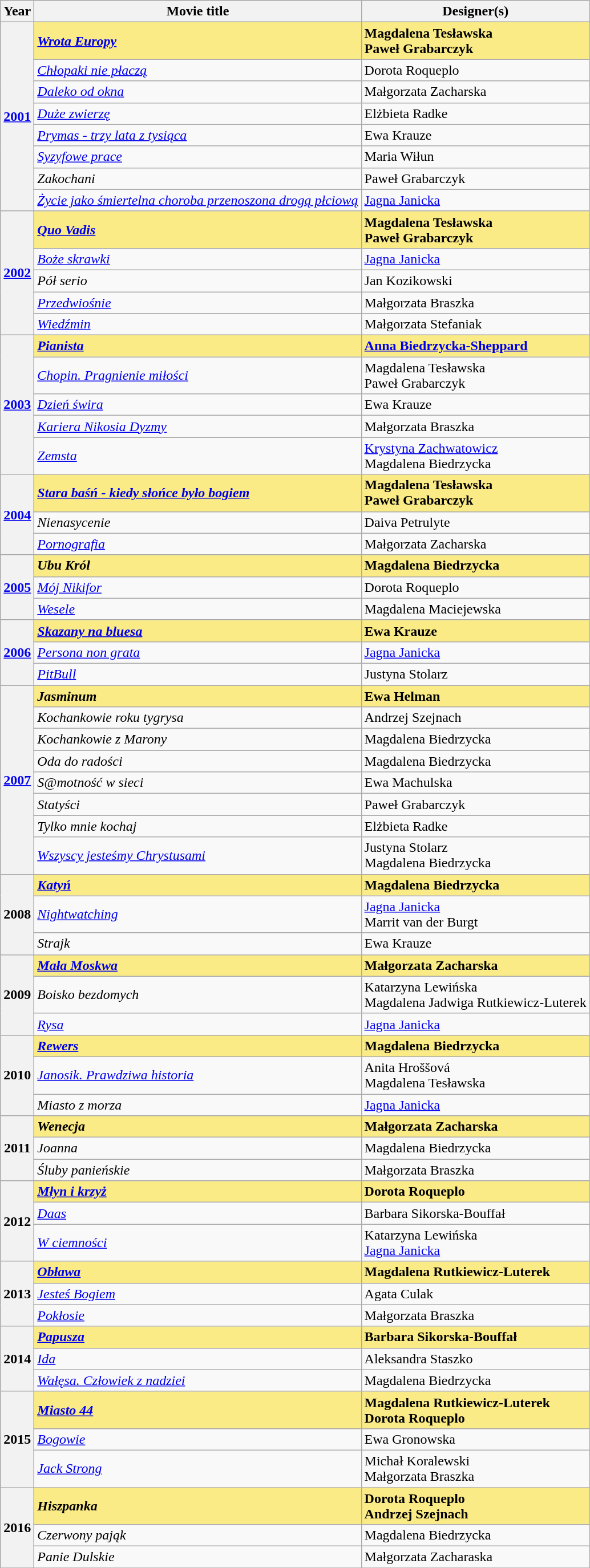<table class="wikitable">
<tr>
<th>Year</th>
<th>Movie title</th>
<th>Designer(s)</th>
</tr>
<tr>
<th rowspan="8"><a href='#'>2001</a></th>
<td style="background:#FAEB86;"><strong><em><a href='#'>Wrota Europy</a></em></strong></td>
<td style="background:#FAEB86;"><strong>Magdalena Tesławska</strong><br><strong>Paweł Grabarczyk</strong></td>
</tr>
<tr>
<td><em><a href='#'>Chłopaki nie płaczą</a></em></td>
<td>Dorota Roqueplo</td>
</tr>
<tr>
<td><em><a href='#'>Daleko od okna</a></em></td>
<td>Małgorzata Zacharska</td>
</tr>
<tr>
<td><em><a href='#'>Duże zwierzę</a></em></td>
<td>Elżbieta Radke</td>
</tr>
<tr>
<td><em><a href='#'>Prymas - trzy lata z tysiąca</a></em></td>
<td>Ewa Krauze</td>
</tr>
<tr>
<td><em><a href='#'>Syzyfowe prace</a></em></td>
<td>Maria Wiłun</td>
</tr>
<tr>
<td><em>Zakochani</em></td>
<td>Paweł Grabarczyk</td>
</tr>
<tr>
<td><em><a href='#'>Życie jako śmiertelna choroba przenoszona drogą płciową</a></em></td>
<td><a href='#'>Jagna Janicka</a></td>
</tr>
<tr>
<th rowspan="5"><a href='#'>2002</a></th>
<td style="background:#FAEB86;"><em><a href='#'><strong>Quo Vadis</strong></a></em></td>
<td style="background:#FAEB86;"><strong>Magdalena Tesławska</strong><br><strong>Paweł Grabarczyk</strong></td>
</tr>
<tr>
<td><em><a href='#'>Boże skrawki</a></em></td>
<td><a href='#'>Jagna Janicka</a></td>
</tr>
<tr>
<td><em>Pół serio</em></td>
<td>Jan Kozikowski</td>
</tr>
<tr>
<td><em><a href='#'>Przedwiośnie</a></em></td>
<td>Małgorzata Braszka</td>
</tr>
<tr>
<td><em><a href='#'>Wiedźmin</a></em></td>
<td>Małgorzata Stefaniak</td>
</tr>
<tr>
<th rowspan="5"><a href='#'>2003</a></th>
<td style="background:#FAEB86;"><em><a href='#'><strong>Pianista</strong></a></em></td>
<td style="background:#FAEB86;"><a href='#'><strong>Anna Biedrzycka-Sheppard</strong></a></td>
</tr>
<tr>
<td><em><a href='#'>Chopin. Pragnienie miłości</a></em></td>
<td>Magdalena Tesławska<br>Paweł Grabarczyk</td>
</tr>
<tr>
<td><em><a href='#'>Dzień świra</a></em></td>
<td>Ewa Krauze</td>
</tr>
<tr>
<td><em><a href='#'>Kariera Nikosia Dyzmy</a></em></td>
<td>Małgorzata Braszka</td>
</tr>
<tr>
<td><em><a href='#'>Zemsta</a></em></td>
<td><a href='#'>Krystyna Zachwatowicz</a><br>Magdalena Biedrzycka</td>
</tr>
<tr>
<th rowspan="3"><a href='#'>2004</a></th>
<td style="background:#FAEB86;"><strong><em><a href='#'>Stara baśń - kiedy słońce było bogiem</a></em></strong></td>
<td style="background:#FAEB86;"><strong>Magdalena Tesławska</strong><br><strong>Paweł Grabarczyk</strong></td>
</tr>
<tr>
<td><em>Nienasycenie</em></td>
<td>Daiva Petrulyte</td>
</tr>
<tr>
<td><em><a href='#'>Pornografia</a></em></td>
<td>Małgorzata Zacharska</td>
</tr>
<tr>
<th rowspan="3"><a href='#'>2005</a></th>
<td style="background:#FAEB86;"><strong><em>Ubu Król</em></strong></td>
<td style="background:#FAEB86;"><strong>Magdalena Biedrzycka</strong></td>
</tr>
<tr>
<td><em><a href='#'>Mój Nikifor</a></em></td>
<td>Dorota Roqueplo</td>
</tr>
<tr>
<td><em><a href='#'>Wesele</a></em></td>
<td>Magdalena Maciejewska</td>
</tr>
<tr>
<th rowspan="3"><a href='#'>2006</a></th>
<td style="background:#FAEB86;"><strong><em><a href='#'>Skazany na bluesa</a></em></strong></td>
<td style="background:#FAEB86;"><strong>Ewa Krauze</strong></td>
</tr>
<tr>
<td><em><a href='#'>Persona non grata</a></em></td>
<td><a href='#'>Jagna Janicka</a></td>
</tr>
<tr>
<td><em><a href='#'>PitBull</a></em></td>
<td>Justyna Stolarz</td>
</tr>
<tr>
<th rowspan="8"><a href='#'>2007</a></th>
<td style="background:#FAEB86;"><strong><em>Jasminum</em></strong></td>
<td style="background:#FAEB86;"><strong>Ewa Helman</strong></td>
</tr>
<tr>
<td><em>Kochankowie roku tygrysa</em></td>
<td>Andrzej Szejnach</td>
</tr>
<tr>
<td><em>Kochankowie z Marony</em></td>
<td>Magdalena Biedrzycka</td>
</tr>
<tr>
<td><em>Oda do radości</em></td>
<td>Magdalena Biedrzycka</td>
</tr>
<tr>
<td><em>S@motność w sieci</em></td>
<td>Ewa Machulska</td>
</tr>
<tr>
<td><em>Statyści</em></td>
<td>Paweł Grabarczyk</td>
</tr>
<tr>
<td><em>Tylko mnie kochaj</em></td>
<td>Elżbieta Radke</td>
</tr>
<tr>
<td><em><a href='#'>Wszyscy jesteśmy Chrystusami</a></em></td>
<td>Justyna Stolarz<br>Magdalena Biedrzycka</td>
</tr>
<tr>
<th rowspan="3">2008</th>
<td style="background:#FAEB86;"><em><a href='#'><strong>Katyń</strong></a></em></td>
<td style="background:#FAEB86;"><strong>Magdalena Biedrzycka</strong></td>
</tr>
<tr>
<td><em><a href='#'>Nightwatching</a></em></td>
<td><a href='#'>Jagna Janicka</a><br>Marrit van der Burgt</td>
</tr>
<tr>
<td><em>Strajk</em></td>
<td>Ewa Krauze</td>
</tr>
<tr>
<th rowspan="3">2009</th>
<td style="background:#FAEB86;"><em><a href='#'><strong>Mała Moskwa</strong></a></em></td>
<td style="background:#FAEB86;"><strong>Małgorzata Zacharska</strong></td>
</tr>
<tr>
<td><em>Boisko bezdomych</em></td>
<td>Katarzyna Lewińska<br>Magdalena Jadwiga Rutkiewicz-Luterek</td>
</tr>
<tr>
<td><em><a href='#'>Rysa</a></em></td>
<td><a href='#'>Jagna Janicka</a></td>
</tr>
<tr>
<th rowspan="3">2010</th>
<td style="background:#FAEB86;"><em><a href='#'><strong>Rewers</strong></a></em></td>
<td style="background:#FAEB86;"><strong>Magdalena Biedrzycka</strong></td>
</tr>
<tr>
<td><em><a href='#'>Janosik. Prawdziwa historia</a></em></td>
<td>Anita Hroššová<br>Magdalena Tesławska</td>
</tr>
<tr>
<td><em>Miasto z morza</em></td>
<td><a href='#'>Jagna Janicka</a></td>
</tr>
<tr>
<th rowspan="3">2011</th>
<td style="background:#FAEB86;"><strong><em>Wenecja</em></strong></td>
<td style="background:#FAEB86;"><strong>Małgorzata Zacharska</strong></td>
</tr>
<tr>
<td><em>Joanna</em></td>
<td>Magdalena Biedrzycka</td>
</tr>
<tr>
<td><em>Śluby panieńskie</em></td>
<td>Małgorzata Braszka</td>
</tr>
<tr>
<th rowspan="3">2012</th>
<td style="background:#FAEB86;"><em><a href='#'><strong>Młyn i krzyż</strong></a></em></td>
<td style="background:#FAEB86;"><strong>Dorota Roqueplo</strong></td>
</tr>
<tr>
<td><em><a href='#'>Daas</a></em></td>
<td>Barbara Sikorska-Bouffał</td>
</tr>
<tr>
<td><em><a href='#'>W ciemności</a></em></td>
<td>Katarzyna Lewińska<br><a href='#'>Jagna Janicka</a></td>
</tr>
<tr>
<th rowspan="3">2013</th>
<td style="background:#FAEB86;"><strong><em><a href='#'>Obława</a></em></strong></td>
<td style="background:#FAEB86;"><strong>Magdalena Rutkiewicz-Luterek</strong></td>
</tr>
<tr>
<td><em><a href='#'>Jesteś Bogiem</a></em></td>
<td>Agata Culak</td>
</tr>
<tr>
<td><em><a href='#'>Pokłosie</a></em></td>
<td>Małgorzata Braszka</td>
</tr>
<tr>
<th rowspan="3">2014</th>
<td style="background:#FAEB86;"><em><a href='#'><strong>Papusza</strong></a></em></td>
<td style="background:#FAEB86;"><strong>Barbara Sikorska-Bouffał</strong></td>
</tr>
<tr>
<td><em><a href='#'>Ida</a></em></td>
<td>Aleksandra Staszko</td>
</tr>
<tr>
<td><em><a href='#'>Wałęsa. Człowiek z nadziei</a></em></td>
<td>Magdalena Biedrzycka</td>
</tr>
<tr>
<th rowspan="3">2015</th>
<td style="background:#FAEB86;"><strong><em><a href='#'>Miasto 44</a></em></strong></td>
<td style="background:#FAEB86;"><strong>Magdalena Rutkiewicz-Luterek</strong><br><strong>Dorota Roqueplo</strong></td>
</tr>
<tr>
<td><em><a href='#'>Bogowie</a></em></td>
<td>Ewa Gronowska</td>
</tr>
<tr>
<td><em><a href='#'>Jack Strong</a></em></td>
<td>Michał Koralewski<br>Małgorzata Braszka</td>
</tr>
<tr>
<th rowspan="3">2016</th>
<td style="background:#FAEB86;"><strong><em>Hiszpanka</em></strong></td>
<td style="background:#FAEB86;"><strong>Dorota Roqueplo</strong><br><strong>Andrzej Szejnach</strong></td>
</tr>
<tr>
<td><em>Czerwony pająk</em></td>
<td>Magdalena Biedrzycka</td>
</tr>
<tr>
<td><em>Panie Dulskie</em></td>
<td>Małgorzata Zacharaska</td>
</tr>
<tr>
</tr>
</table>
